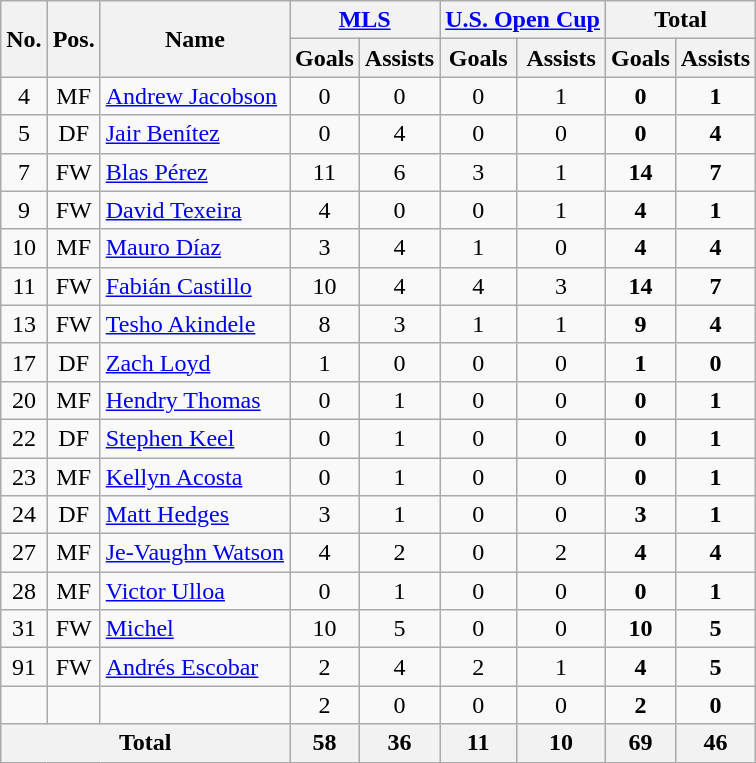<table class="wikitable sortable" style="text-align: center;">
<tr>
<th rowspan=2>No.</th>
<th rowspan=2>Pos.</th>
<th rowspan=2>Name</th>
<th colspan=2><a href='#'>MLS</a></th>
<th colspan=2><a href='#'>U.S. Open Cup</a></th>
<th colspan=2><strong>Total</strong></th>
</tr>
<tr>
<th>Goals</th>
<th>Assists</th>
<th>Goals</th>
<th>Assists</th>
<th>Goals</th>
<th>Assists</th>
</tr>
<tr>
<td>4</td>
<td>MF</td>
<td align=left> <a href='#'>Andrew Jacobson</a></td>
<td>0</td>
<td>0</td>
<td>0</td>
<td>1</td>
<td><strong>0</strong></td>
<td><strong>1</strong></td>
</tr>
<tr>
<td>5</td>
<td>DF</td>
<td align=left> <a href='#'>Jair Benítez</a></td>
<td>0</td>
<td>4</td>
<td>0</td>
<td>0</td>
<td><strong>0</strong></td>
<td><strong>4</strong></td>
</tr>
<tr>
<td>7</td>
<td>FW</td>
<td align=left> <a href='#'>Blas Pérez</a></td>
<td>11</td>
<td>6</td>
<td>3</td>
<td>1</td>
<td><strong>14</strong></td>
<td><strong>7</strong></td>
</tr>
<tr>
<td>9</td>
<td>FW</td>
<td align=left> <a href='#'>David Texeira</a></td>
<td>4</td>
<td>0</td>
<td>0</td>
<td>1</td>
<td><strong>4</strong></td>
<td><strong>1</strong></td>
</tr>
<tr>
<td>10</td>
<td>MF</td>
<td align=left> <a href='#'>Mauro Díaz</a></td>
<td>3</td>
<td>4</td>
<td>1</td>
<td>0</td>
<td><strong>4</strong></td>
<td><strong>4</strong></td>
</tr>
<tr>
<td>11</td>
<td>FW</td>
<td align=left> <a href='#'>Fabián Castillo</a></td>
<td>10</td>
<td>4</td>
<td>4</td>
<td>3</td>
<td><strong>14</strong></td>
<td><strong>7</strong></td>
</tr>
<tr>
<td>13</td>
<td>FW</td>
<td align=left> <a href='#'>Tesho Akindele</a></td>
<td>8</td>
<td>3</td>
<td>1</td>
<td>1</td>
<td><strong>9</strong></td>
<td><strong>4</strong></td>
</tr>
<tr>
<td>17</td>
<td>DF</td>
<td align=left> <a href='#'>Zach Loyd</a></td>
<td>1</td>
<td>0</td>
<td>0</td>
<td>0</td>
<td><strong>1</strong></td>
<td><strong>0</strong></td>
</tr>
<tr>
<td>20</td>
<td>MF</td>
<td align=left> <a href='#'>Hendry Thomas</a></td>
<td>0</td>
<td>1</td>
<td>0</td>
<td>0</td>
<td><strong>0</strong></td>
<td><strong>1</strong></td>
</tr>
<tr>
<td>22</td>
<td>DF</td>
<td align=left> <a href='#'>Stephen Keel</a></td>
<td>0</td>
<td>1</td>
<td>0</td>
<td>0</td>
<td><strong>0</strong></td>
<td><strong>1</strong></td>
</tr>
<tr>
<td>23</td>
<td>MF</td>
<td align=left> <a href='#'>Kellyn Acosta</a></td>
<td>0</td>
<td>1</td>
<td>0</td>
<td>0</td>
<td><strong>0</strong></td>
<td><strong>1</strong></td>
</tr>
<tr>
<td>24</td>
<td>DF</td>
<td align=left> <a href='#'>Matt Hedges</a></td>
<td>3</td>
<td>1</td>
<td>0</td>
<td>0</td>
<td><strong>3</strong></td>
<td><strong>1</strong></td>
</tr>
<tr>
<td>27</td>
<td>MF</td>
<td align=left> <a href='#'>Je-Vaughn Watson</a></td>
<td>4</td>
<td>2</td>
<td>0</td>
<td>2</td>
<td><strong>4</strong></td>
<td><strong>4</strong></td>
</tr>
<tr>
<td>28</td>
<td>MF</td>
<td align=left> <a href='#'>Victor Ulloa</a></td>
<td>0</td>
<td>1</td>
<td>0</td>
<td>0</td>
<td><strong>0</strong></td>
<td><strong>1</strong></td>
</tr>
<tr>
<td>31</td>
<td>FW</td>
<td align=left> <a href='#'>Michel</a></td>
<td>10</td>
<td>5</td>
<td>0</td>
<td>0</td>
<td><strong>10</strong></td>
<td><strong>5</strong></td>
</tr>
<tr>
<td>91</td>
<td>FW</td>
<td align=left> <a href='#'>Andrés Escobar</a></td>
<td>2</td>
<td>4</td>
<td>2</td>
<td>1</td>
<td><strong>4</strong></td>
<td><strong>5</strong></td>
</tr>
<tr>
<td></td>
<td></td>
<td {></td>
<td>2</td>
<td>0</td>
<td>0</td>
<td>0</td>
<td><strong>2</strong></td>
<td><strong>0</strong></td>
</tr>
<tr>
<th colspan=3>Total</th>
<th>58</th>
<th>36</th>
<th>11</th>
<th>10</th>
<th>69</th>
<th>46</th>
</tr>
</table>
